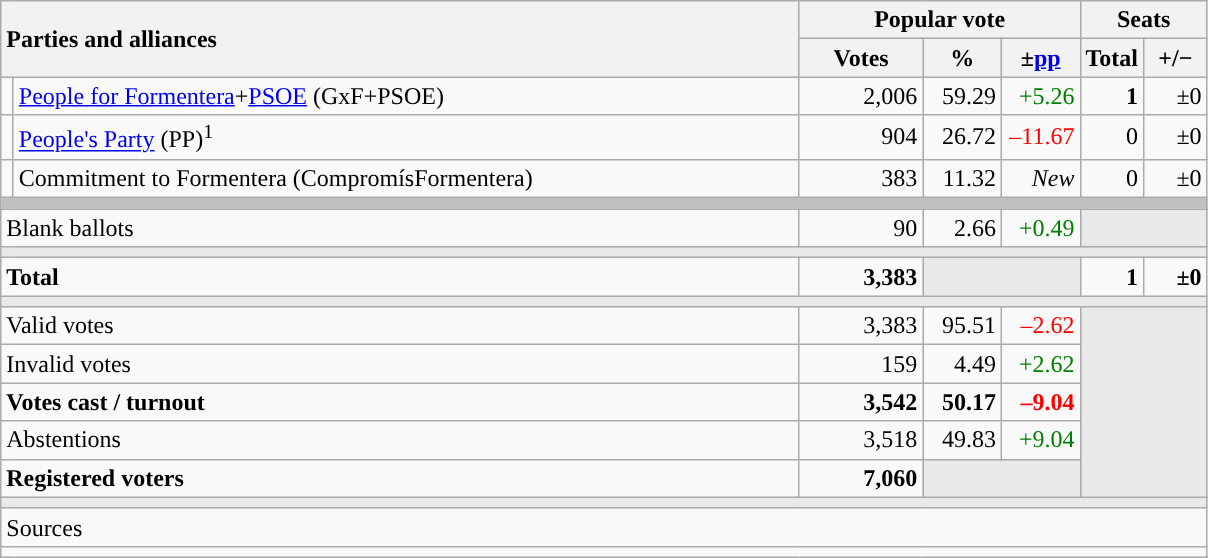<table class="wikitable" style="text-align:right;">
<tr>
<th style="text-align:left;" rowspan="2" colspan="2" width="525">Parties and alliances</th>
<th colspan="3">Popular vote</th>
<th colspan="2">Seats</th>
</tr>
<tr>
<th width="75">Votes</th>
<th width="45">%</th>
<th width="45">±<a href='#'>pp</a></th>
<th width="35">Total</th>
<th width="35">+/−</th>
</tr>
<tr>
<td width="1" style="color:inherit;background:"></td>
<td align="left"><a href='#'>People for Formentera</a>+<a href='#'>PSOE</a> (GxF+PSOE)</td>
<td>2,006</td>
<td>59.29</td>
<td style="color:green;">+5.26</td>
<td><strong>1</strong></td>
<td>±0</td>
</tr>
<tr>
<td style="color:inherit;background:"></td>
<td align="left"><a href='#'>People's Party</a> (PP)<sup>1</sup></td>
<td>904</td>
<td>26.72</td>
<td style="color:red;">–11.67</td>
<td>0</td>
<td>±0</td>
</tr>
<tr>
<td style="color:inherit;background:"></td>
<td align="left">Commitment to Formentera (CompromísFormentera)</td>
<td>383</td>
<td>11.32</td>
<td><em>New</em></td>
<td>0</td>
<td>±0</td>
</tr>
<tr>
<td colspan="7" bgcolor="#C0C0C0"></td>
</tr>
<tr>
<td align="left" colspan="2">Blank ballots</td>
<td>90</td>
<td>2.66</td>
<td style="color:green;">+0.49</td>
<td bgcolor="#E9E9E9" colspan="2"></td>
</tr>
<tr>
<td colspan="7" bgcolor="#E9E9E9"></td>
</tr>
<tr style="font-weight:bold;">
<td align="left" colspan="2">Total</td>
<td>3,383</td>
<td bgcolor="#E9E9E9" colspan="2"></td>
<td>1</td>
<td>±0</td>
</tr>
<tr>
<td colspan="7" bgcolor="#E9E9E9"></td>
</tr>
<tr>
<td align="left" colspan="2">Valid votes</td>
<td>3,383</td>
<td>95.51</td>
<td style="color:red;">–2.62</td>
<td bgcolor="#E9E9E9" colspan="2" rowspan="5"></td>
</tr>
<tr>
<td align="left" colspan="2">Invalid votes</td>
<td>159</td>
<td>4.49</td>
<td style="color:green;">+2.62</td>
</tr>
<tr style="font-weight:bold;">
<td align="left" colspan="2">Votes cast / turnout</td>
<td>3,542</td>
<td>50.17</td>
<td style="color:red;">–9.04</td>
</tr>
<tr>
<td align="left" colspan="2">Abstentions</td>
<td>3,518</td>
<td>49.83</td>
<td style="color:green;">+9.04</td>
</tr>
<tr style="font-weight:bold;">
<td align="left" colspan="2">Registered voters</td>
<td>7,060</td>
<td bgcolor="#E9E9E9" colspan="2"></td>
</tr>
<tr>
<td colspan="7" bgcolor="#E9E9E9"></td>
</tr>
<tr>
<td align="left" colspan="7">Sources</td>
</tr>
<tr>
<td colspan="7" style="text-align:left; max-width:790px;"></td>
</tr>
</table>
